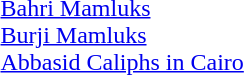<table - valign=top>
<tr>
<td colspan=100% style="text-align:left"><br> <a href='#'>Bahri Mamluks</a> <br>
 <a href='#'>Burji Mamluks</a> <br>
 <a href='#'>Abbasid Caliphs in Cairo</a> <br></td>
</tr>
</table>
